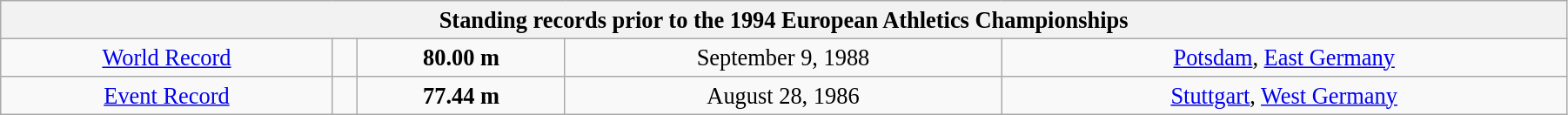<table class="wikitable" style=" text-align:center; font-size:110%;" width="95%">
<tr>
<th colspan="5">Standing records prior to the 1994 European Athletics Championships</th>
</tr>
<tr>
<td><a href='#'>World Record</a></td>
<td></td>
<td><strong>80.00 m</strong></td>
<td>September 9, 1988</td>
<td> <a href='#'>Potsdam</a>, <a href='#'>East Germany</a></td>
</tr>
<tr>
<td><a href='#'>Event Record</a></td>
<td></td>
<td><strong>77.44 m</strong></td>
<td>August 28, 1986</td>
<td> <a href='#'>Stuttgart</a>, <a href='#'>West Germany</a></td>
</tr>
</table>
